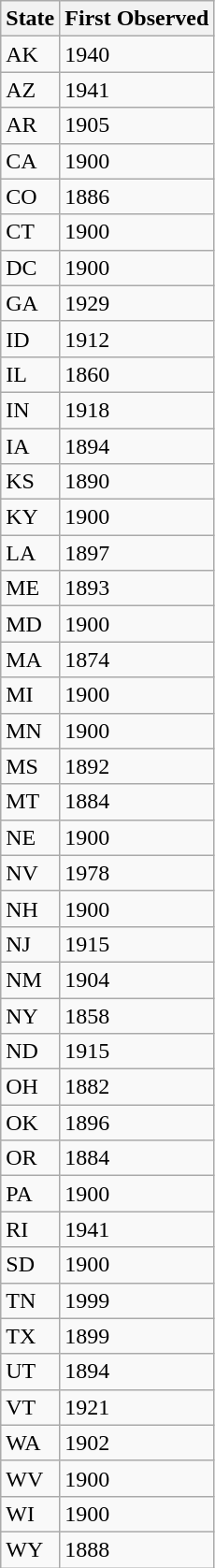<table class="wikitable mw-collapsible mw-collapsed">
<tr>
<th>State</th>
<th>First Observed</th>
</tr>
<tr>
<td>AK</td>
<td>1940</td>
</tr>
<tr>
<td>AZ</td>
<td>1941</td>
</tr>
<tr>
<td>AR</td>
<td>1905</td>
</tr>
<tr>
<td>CA</td>
<td>1900</td>
</tr>
<tr>
<td>CO</td>
<td>1886</td>
</tr>
<tr>
<td>CT</td>
<td>1900</td>
</tr>
<tr>
<td>DC</td>
<td>1900</td>
</tr>
<tr>
<td>GA</td>
<td>1929</td>
</tr>
<tr>
<td>ID</td>
<td>1912</td>
</tr>
<tr>
<td>IL</td>
<td>1860</td>
</tr>
<tr>
<td>IN</td>
<td>1918</td>
</tr>
<tr>
<td>IA</td>
<td>1894</td>
</tr>
<tr>
<td>KS</td>
<td>1890</td>
</tr>
<tr>
<td>KY</td>
<td>1900</td>
</tr>
<tr>
<td>LA</td>
<td>1897</td>
</tr>
<tr>
<td>ME</td>
<td>1893</td>
</tr>
<tr>
<td>MD</td>
<td>1900</td>
</tr>
<tr>
<td>MA</td>
<td>1874</td>
</tr>
<tr>
<td>MI</td>
<td>1900</td>
</tr>
<tr>
<td>MN</td>
<td>1900</td>
</tr>
<tr>
<td>MS</td>
<td>1892</td>
</tr>
<tr>
<td>MT</td>
<td>1884</td>
</tr>
<tr>
<td>NE</td>
<td>1900</td>
</tr>
<tr>
<td>NV</td>
<td>1978</td>
</tr>
<tr>
<td>NH</td>
<td>1900</td>
</tr>
<tr>
<td>NJ</td>
<td>1915</td>
</tr>
<tr>
<td>NM</td>
<td>1904</td>
</tr>
<tr>
<td>NY</td>
<td>1858</td>
</tr>
<tr>
<td>ND</td>
<td>1915</td>
</tr>
<tr>
<td>OH</td>
<td>1882</td>
</tr>
<tr>
<td>OK</td>
<td>1896</td>
</tr>
<tr>
<td>OR</td>
<td>1884</td>
</tr>
<tr>
<td>PA</td>
<td>1900</td>
</tr>
<tr>
<td>RI</td>
<td>1941</td>
</tr>
<tr>
<td>SD</td>
<td>1900</td>
</tr>
<tr>
<td>TN</td>
<td>1999</td>
</tr>
<tr>
<td>TX</td>
<td>1899</td>
</tr>
<tr>
<td>UT</td>
<td>1894</td>
</tr>
<tr>
<td>VT</td>
<td>1921</td>
</tr>
<tr>
<td>WA</td>
<td>1902</td>
</tr>
<tr>
<td>WV</td>
<td>1900</td>
</tr>
<tr>
<td>WI</td>
<td>1900</td>
</tr>
<tr>
<td>WY</td>
<td>1888</td>
</tr>
</table>
